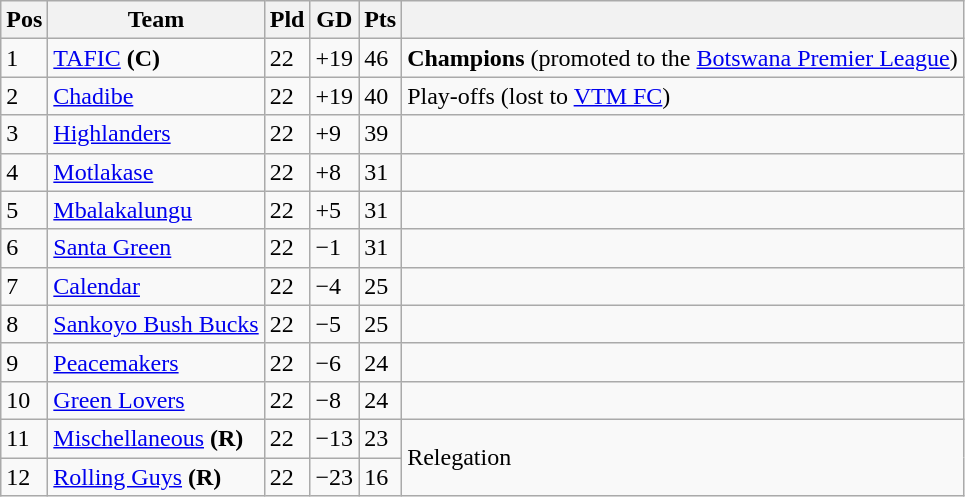<table class="wikitable">
<tr>
<th><strong>Pos</strong></th>
<th><strong>Team</strong></th>
<th><strong>Pld</strong></th>
<th><strong>GD</strong></th>
<th><strong>Pts</strong></th>
<th></th>
</tr>
<tr>
<td>1</td>
<td><a href='#'>TAFIC</a> <strong>(C)</strong></td>
<td>22</td>
<td>+19</td>
<td>46</td>
<td><strong>Champions</strong> (promoted to the <a href='#'>Botswana Premier League</a>)</td>
</tr>
<tr>
<td>2</td>
<td><a href='#'>Chadibe</a></td>
<td>22</td>
<td>+19</td>
<td>40</td>
<td>Play-offs (lost to <a href='#'>VTM FC</a>)</td>
</tr>
<tr>
<td>3</td>
<td><a href='#'>Highlanders</a></td>
<td>22</td>
<td>+9</td>
<td>39</td>
<td></td>
</tr>
<tr>
<td>4</td>
<td><a href='#'>Motlakase</a></td>
<td>22</td>
<td>+8</td>
<td>31</td>
<td></td>
</tr>
<tr>
<td>5</td>
<td><a href='#'>Mbalakalungu</a></td>
<td>22</td>
<td>+5</td>
<td>31</td>
<td></td>
</tr>
<tr>
<td>6</td>
<td><a href='#'>Santa Green</a></td>
<td>22</td>
<td>−1</td>
<td>31</td>
<td></td>
</tr>
<tr>
<td>7</td>
<td><a href='#'>Calendar</a></td>
<td>22</td>
<td>−4</td>
<td>25</td>
<td></td>
</tr>
<tr>
<td>8</td>
<td><a href='#'>Sankoyo Bush Bucks</a></td>
<td>22</td>
<td>−5</td>
<td>25</td>
<td></td>
</tr>
<tr>
<td>9</td>
<td><a href='#'>Peacemakers</a></td>
<td>22</td>
<td>−6</td>
<td>24</td>
<td></td>
</tr>
<tr>
<td>10</td>
<td><a href='#'>Green Lovers</a></td>
<td>22</td>
<td>−8</td>
<td>24</td>
<td></td>
</tr>
<tr>
<td>11</td>
<td><a href='#'>Mischellaneous</a> <strong>(R)</strong></td>
<td>22</td>
<td>−13</td>
<td>23</td>
<td rowspan="2">Relegation</td>
</tr>
<tr>
<td>12</td>
<td><a href='#'>Rolling Guys</a> <strong>(R)</strong></td>
<td>22</td>
<td>−23</td>
<td>16</td>
</tr>
</table>
